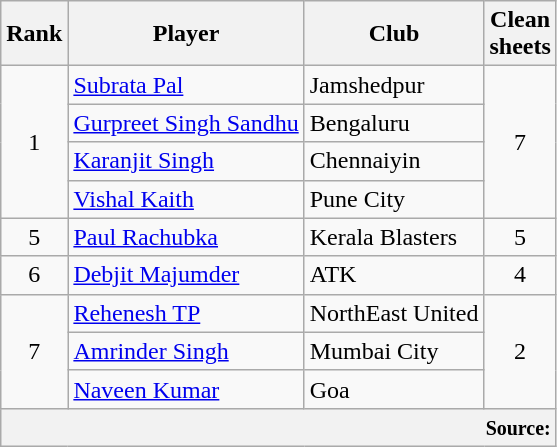<table class="wikitable" style="text-align:center">
<tr>
<th>Rank</th>
<th>Player</th>
<th>Club</th>
<th>Clean<br>sheets</th>
</tr>
<tr>
<td rowspan="4">1</td>
<td align="left"> <a href='#'>Subrata Pal</a></td>
<td align="left">Jamshedpur</td>
<td rowspan="4">7</td>
</tr>
<tr>
<td align="left"> <a href='#'>Gurpreet Singh Sandhu</a></td>
<td align="left">Bengaluru</td>
</tr>
<tr>
<td align="left"> <a href='#'>Karanjit Singh</a></td>
<td align="left">Chennaiyin</td>
</tr>
<tr>
<td align="left"> <a href='#'>Vishal Kaith</a></td>
<td align="left">Pune City</td>
</tr>
<tr>
<td rowspan="1">5</td>
<td align="left"> <a href='#'>Paul Rachubka</a></td>
<td align="left">Kerala Blasters</td>
<td rowspan="1">5</td>
</tr>
<tr>
<td rowspan="1">6</td>
<td align="left"> <a href='#'>Debjit Majumder</a></td>
<td align="left">ATK</td>
<td rowspan="1">4</td>
</tr>
<tr>
<td rowspan="3">7</td>
<td align="left"> <a href='#'>Rehenesh TP</a></td>
<td align="left">NorthEast United</td>
<td rowspan="3">2</td>
</tr>
<tr>
<td align="left"> <a href='#'>Amrinder Singh</a></td>
<td align="left">Mumbai City</td>
</tr>
<tr>
<td align="left"> <a href='#'>Naveen Kumar</a></td>
<td align="left">Goa</td>
</tr>
<tr>
<th colspan="5" style="text-align:right;"><small>Source:</small></th>
</tr>
</table>
